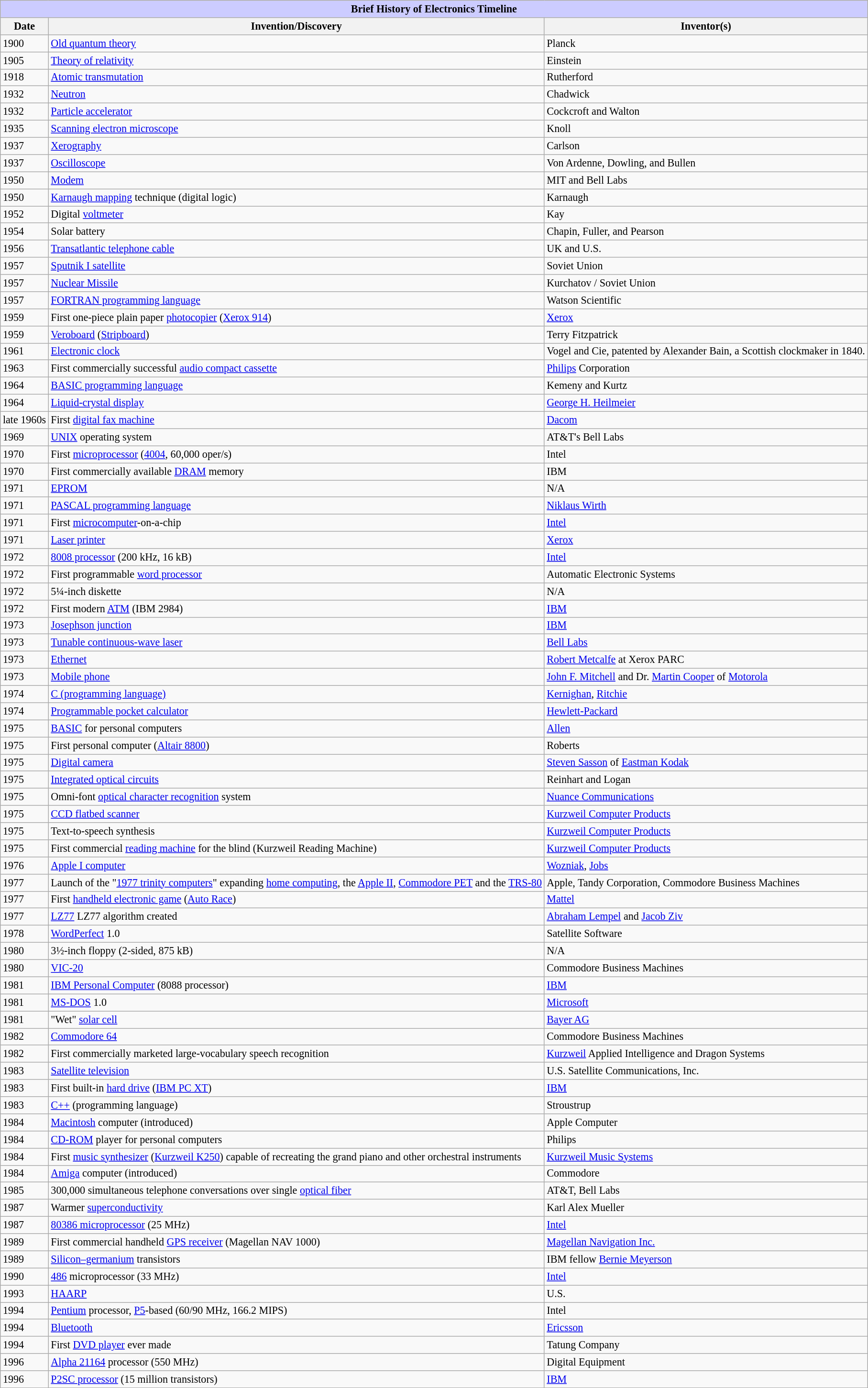<table class="collapsible wikitable" border="1" style="font-size:92%;">
<tr>
<th colspan=9 style="background: #ccf"><strong>Brief History of Electronics Timeline </strong></th>
</tr>
<tr>
<th>Date</th>
<th>Invention/Discovery</th>
<th>Inventor(s)</th>
</tr>
<tr>
<td>1900</td>
<td><a href='#'>Old quantum theory</a></td>
<td>Planck</td>
</tr>
<tr>
<td>1905</td>
<td><a href='#'>Theory of relativity</a></td>
<td>Einstein</td>
</tr>
<tr>
<td>1918</td>
<td><a href='#'>Atomic transmutation</a></td>
<td>Rutherford</td>
</tr>
<tr>
<td>1932</td>
<td><a href='#'>Neutron</a></td>
<td>Chadwick</td>
</tr>
<tr>
<td>1932</td>
<td><a href='#'>Particle accelerator</a></td>
<td>Cockcroft and Walton</td>
</tr>
<tr>
<td>1935</td>
<td><a href='#'>Scanning electron microscope</a></td>
<td>Knoll</td>
</tr>
<tr>
<td>1937</td>
<td><a href='#'>Xerography</a></td>
<td>Carlson</td>
</tr>
<tr>
<td>1937</td>
<td><a href='#'>Oscilloscope</a></td>
<td>Von Ardenne, Dowling, and Bullen</td>
</tr>
<tr>
<td>1950</td>
<td><a href='#'>Modem</a></td>
<td>MIT and Bell Labs</td>
</tr>
<tr>
<td>1950</td>
<td><a href='#'>Karnaugh mapping</a> technique (digital logic)</td>
<td>Karnaugh</td>
</tr>
<tr>
<td>1952</td>
<td>Digital <a href='#'>voltmeter</a></td>
<td>Kay</td>
</tr>
<tr>
<td>1954</td>
<td>Solar battery</td>
<td>Chapin, Fuller, and Pearson</td>
</tr>
<tr>
<td>1956</td>
<td><a href='#'>Transatlantic telephone cable</a></td>
<td>UK and U.S.</td>
</tr>
<tr>
<td>1957</td>
<td><a href='#'>Sputnik I satellite</a></td>
<td>Soviet Union</td>
</tr>
<tr>
<td>1957</td>
<td><a href='#'>Nuclear Missile</a></td>
<td>Kurchatov / Soviet Union</td>
</tr>
<tr>
<td>1957</td>
<td><a href='#'>FORTRAN programming language</a></td>
<td>Watson Scientific</td>
</tr>
<tr>
<td>1959</td>
<td>First one-piece plain paper <a href='#'>photocopier</a> (<a href='#'>Xerox 914</a>)</td>
<td><a href='#'>Xerox</a></td>
</tr>
<tr>
<td>1959</td>
<td><a href='#'>Veroboard</a> (<a href='#'>Stripboard</a>)</td>
<td>Terry Fitzpatrick</td>
</tr>
<tr>
<td>1961</td>
<td><a href='#'>Electronic clock</a></td>
<td>Vogel and Cie, patented by Alexander Bain, a Scottish clockmaker in 1840.</td>
</tr>
<tr>
<td>1963</td>
<td>First commercially successful <a href='#'>audio compact cassette</a></td>
<td><a href='#'>Philips</a> Corporation</td>
</tr>
<tr>
<td>1964</td>
<td><a href='#'>BASIC programming language</a></td>
<td>Kemeny and Kurtz</td>
</tr>
<tr>
<td>1964</td>
<td><a href='#'>Liquid-crystal display</a></td>
<td><a href='#'>George H. Heilmeier</a></td>
</tr>
<tr>
<td>late 1960s</td>
<td>First <a href='#'>digital fax machine</a></td>
<td><a href='#'>Dacom</a></td>
</tr>
<tr>
<td>1969</td>
<td><a href='#'>UNIX</a> operating system</td>
<td>AT&T's Bell Labs</td>
</tr>
<tr>
<td>1970</td>
<td>First <a href='#'>microprocessor</a> (<a href='#'>4004</a>, 60,000 oper/s)</td>
<td>Intel</td>
</tr>
<tr>
<td>1970</td>
<td>First commercially available <a href='#'>DRAM</a> memory</td>
<td>IBM</td>
</tr>
<tr>
<td>1971</td>
<td><a href='#'>EPROM</a></td>
<td>N/A</td>
</tr>
<tr>
<td>1971</td>
<td><a href='#'>PASCAL programming language</a></td>
<td><a href='#'>Niklaus Wirth</a></td>
</tr>
<tr>
<td>1971</td>
<td>First <a href='#'>microcomputer</a>-on-a-chip</td>
<td><a href='#'>Intel</a></td>
</tr>
<tr>
<td>1971</td>
<td><a href='#'>Laser printer</a></td>
<td><a href='#'>Xerox</a></td>
</tr>
<tr>
<td>1972</td>
<td><a href='#'>8008 processor</a> (200 kHz, 16 kB)</td>
<td><a href='#'>Intel</a></td>
</tr>
<tr>
<td>1972</td>
<td>First programmable <a href='#'>word processor</a></td>
<td>Automatic Electronic Systems</td>
</tr>
<tr>
<td>1972</td>
<td>5¼-inch diskette</td>
<td>N/A</td>
</tr>
<tr>
<td>1972</td>
<td>First modern <a href='#'>ATM</a> (IBM 2984)</td>
<td><a href='#'>IBM</a></td>
</tr>
<tr>
<td>1973</td>
<td><a href='#'>Josephson junction</a></td>
<td><a href='#'>IBM</a></td>
</tr>
<tr>
<td>1973</td>
<td><a href='#'>Tunable continuous-wave laser</a></td>
<td><a href='#'>Bell Labs</a></td>
</tr>
<tr>
<td>1973</td>
<td><a href='#'>Ethernet</a></td>
<td><a href='#'>Robert Metcalfe</a> at Xerox PARC</td>
</tr>
<tr>
<td>1973</td>
<td><a href='#'>Mobile phone</a></td>
<td><a href='#'>John F. Mitchell</a> and Dr. <a href='#'>Martin Cooper</a> of <a href='#'>Motorola</a></td>
</tr>
<tr>
<td>1974</td>
<td><a href='#'>C (programming language)</a></td>
<td><a href='#'>Kernighan</a>, <a href='#'>Ritchie</a></td>
</tr>
<tr>
<td>1974</td>
<td><a href='#'>Programmable pocket calculator</a></td>
<td><a href='#'>Hewlett-Packard</a></td>
</tr>
<tr>
<td>1975</td>
<td><a href='#'>BASIC</a> for personal computers</td>
<td><a href='#'>Allen</a></td>
</tr>
<tr>
<td>1975</td>
<td>First personal computer (<a href='#'>Altair 8800</a>)</td>
<td>Roberts</td>
</tr>
<tr>
<td>1975</td>
<td><a href='#'>Digital camera</a></td>
<td><a href='#'>Steven Sasson</a> of <a href='#'>Eastman Kodak</a></td>
</tr>
<tr>
<td>1975</td>
<td><a href='#'>Integrated optical circuits</a></td>
<td>Reinhart and Logan</td>
</tr>
<tr>
<td>1975</td>
<td>Omni-font <a href='#'>optical character recognition</a> system</td>
<td><a href='#'>Nuance Communications</a></td>
</tr>
<tr>
<td>1975</td>
<td><a href='#'>CCD flatbed scanner</a></td>
<td><a href='#'>Kurzweil Computer Products</a></td>
</tr>
<tr>
<td>1975</td>
<td>Text-to-speech synthesis</td>
<td><a href='#'>Kurzweil Computer Products</a></td>
</tr>
<tr>
<td>1975</td>
<td>First commercial <a href='#'>reading machine</a> for the blind (Kurzweil Reading Machine)</td>
<td><a href='#'>Kurzweil Computer Products</a></td>
</tr>
<tr>
<td>1976</td>
<td><a href='#'>Apple I computer</a></td>
<td><a href='#'>Wozniak</a>, <a href='#'>Jobs</a></td>
</tr>
<tr>
<td>1977</td>
<td>Launch of the "<a href='#'>1977 trinity computers</a>" expanding <a href='#'>home computing</a>, the <a href='#'>Apple II</a>, <a href='#'>Commodore PET</a> and the <a href='#'>TRS-80</a></td>
<td>Apple, Tandy Corporation, Commodore Business Machines</td>
</tr>
<tr>
<td>1977</td>
<td>First <a href='#'>handheld electronic game</a> (<a href='#'>Auto Race</a>)</td>
<td><a href='#'>Mattel</a></td>
</tr>
<tr>
<td>1977</td>
<td><a href='#'>LZ77</a> LZ77 algorithm created</td>
<td><a href='#'>Abraham Lempel</a> and <a href='#'>Jacob Ziv</a></td>
</tr>
<tr>
<td>1978</td>
<td><a href='#'>WordPerfect</a> 1.0</td>
<td>Satellite Software</td>
</tr>
<tr>
<td>1980</td>
<td>3½-inch floppy (2-sided, 875 kB)</td>
<td>N/A</td>
</tr>
<tr>
<td>1980</td>
<td><a href='#'>VIC-20</a></td>
<td>Commodore Business Machines</td>
</tr>
<tr>
<td>1981</td>
<td><a href='#'>IBM Personal Computer</a> (8088 processor)</td>
<td><a href='#'>IBM</a></td>
</tr>
<tr>
<td>1981</td>
<td><a href='#'>MS-DOS</a> 1.0</td>
<td><a href='#'>Microsoft</a></td>
</tr>
<tr>
<td>1981</td>
<td>"Wet" <a href='#'>solar cell</a></td>
<td><a href='#'>Bayer AG</a></td>
</tr>
<tr>
<td>1982</td>
<td><a href='#'>Commodore 64</a></td>
<td>Commodore Business Machines</td>
</tr>
<tr>
<td>1982</td>
<td>First commercially marketed large-vocabulary speech recognition</td>
<td><a href='#'>Kurzweil</a> Applied Intelligence and Dragon Systems</td>
</tr>
<tr>
<td>1983</td>
<td><a href='#'>Satellite television</a></td>
<td>U.S. Satellite Communications, Inc.</td>
</tr>
<tr>
<td>1983</td>
<td>First built-in <a href='#'>hard drive</a> (<a href='#'>IBM PC XT</a>)</td>
<td><a href='#'>IBM</a></td>
</tr>
<tr>
<td>1983</td>
<td><a href='#'>C++</a> (programming language)</td>
<td>Stroustrup</td>
</tr>
<tr>
<td>1984</td>
<td><a href='#'>Macintosh</a> computer (introduced)</td>
<td>Apple Computer</td>
</tr>
<tr>
<td>1984</td>
<td><a href='#'>CD-ROM</a> player for personal computers</td>
<td>Philips</td>
</tr>
<tr>
<td>1984</td>
<td>First <a href='#'>music synthesizer</a> (<a href='#'>Kurzweil K250</a>) capable of recreating the grand piano and other orchestral instruments</td>
<td><a href='#'>Kurzweil Music Systems</a></td>
</tr>
<tr>
<td>1984</td>
<td><a href='#'>Amiga</a> computer (introduced)</td>
<td>Commodore</td>
</tr>
<tr>
<td>1985</td>
<td>300,000 simultaneous telephone conversations over single <a href='#'>optical fiber</a></td>
<td>AT&T, Bell Labs</td>
</tr>
<tr>
<td>1987</td>
<td>Warmer <a href='#'>superconductivity</a></td>
<td>Karl Alex Mueller</td>
</tr>
<tr>
<td>1987</td>
<td><a href='#'>80386 microprocessor</a> (25 MHz)</td>
<td><a href='#'>Intel</a></td>
</tr>
<tr>
<td>1989</td>
<td>First commercial handheld <a href='#'>GPS receiver</a> (Magellan NAV 1000)</td>
<td><a href='#'>Magellan Navigation Inc.</a></td>
</tr>
<tr>
<td>1989</td>
<td><a href='#'>Silicon–germanium</a> transistors</td>
<td>IBM fellow <a href='#'>Bernie Meyerson</a></td>
</tr>
<tr>
<td>1990</td>
<td><a href='#'>486</a> microprocessor (33 MHz)</td>
<td><a href='#'>Intel</a></td>
</tr>
<tr>
<td>1993</td>
<td><a href='#'>HAARP</a></td>
<td>U.S.</td>
</tr>
<tr>
<td>1994</td>
<td><a href='#'>Pentium</a> processor, <a href='#'>P5</a>-based (60/90 MHz, 166.2 MIPS)</td>
<td>Intel</td>
</tr>
<tr>
<td>1994</td>
<td><a href='#'>Bluetooth</a></td>
<td><a href='#'>Ericsson</a></td>
</tr>
<tr>
<td>1994</td>
<td>First <a href='#'>DVD player</a> ever made</td>
<td>Tatung Company</td>
</tr>
<tr>
<td>1996</td>
<td><a href='#'>Alpha 21164</a> processor (550 MHz)</td>
<td>Digital Equipment</td>
</tr>
<tr>
<td>1996</td>
<td><a href='#'>P2SC processor</a> (15 million transistors)</td>
<td><a href='#'>IBM</a></td>
</tr>
<tr>
</tr>
</table>
